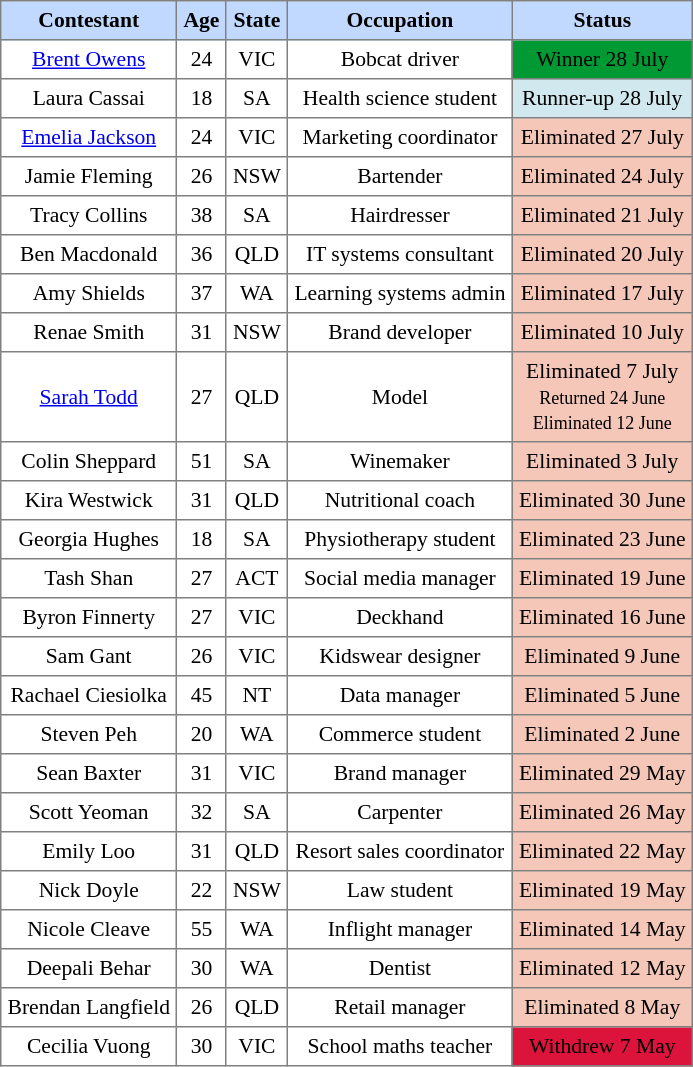<table class="sortable" border="1" cellpadding="4" cellspacing="0" style="text-align:center; font-size:90%; border-collapse:collapse;">
<tr style="background:#C1D8FF;">
<th>Contestant</th>
<th>Age</th>
<th>State</th>
<th>Occupation</th>
<th>Status</th>
</tr>
<tr>
<td><a href='#'>Brent Owens</a></td>
<td>24</td>
<td>VIC</td>
<td>Bobcat driver</td>
<td style="background:#093;"><span>Winner 28 July</span></td>
</tr>
<tr>
<td>Laura Cassai</td>
<td>18</td>
<td>SA</td>
<td>Health science student</td>
<td style="background:#d1e8ef; text-align:center">Runner-up 28 July</td>
</tr>
<tr>
<td><a href='#'>Emelia Jackson</a></td>
<td>24</td>
<td>VIC</td>
<td>Marketing coordinator</td>
<td style="background:#f4c7b8; text-align:center">Eliminated 27 July</td>
</tr>
<tr>
<td>Jamie Fleming</td>
<td>26</td>
<td>NSW</td>
<td>Bartender</td>
<td style="background:#f4c7b8; text-align:center">Eliminated 24 July</td>
</tr>
<tr>
<td>Tracy Collins</td>
<td>38</td>
<td>SA</td>
<td>Hairdresser</td>
<td style="background:#f4c7b8; text-align:center">Eliminated 21 July</td>
</tr>
<tr>
<td>Ben Macdonald</td>
<td>36</td>
<td>QLD</td>
<td>IT systems consultant</td>
<td style="background:#f4c7b8; text-align:center">Eliminated 20 July</td>
</tr>
<tr>
<td>Amy Shields</td>
<td>37</td>
<td>WA</td>
<td>Learning systems admin</td>
<td style="background:#f4c7b8; text-align:center">Eliminated 17 July</td>
</tr>
<tr>
<td>Renae Smith</td>
<td>31</td>
<td>NSW</td>
<td>Brand developer</td>
<td style="background:#f4c7b8; text-align:center">Eliminated 10 July</td>
</tr>
<tr>
<td><a href='#'>Sarah Todd</a></td>
<td>27</td>
<td>QLD</td>
<td>Model</td>
<td style="background:#f4c7b8; text-align:center">Eliminated 7 July<br><small>Returned 24 June<br>Eliminated 12 June </small></td>
</tr>
<tr>
<td>Colin Sheppard</td>
<td>51</td>
<td>SA</td>
<td>Winemaker</td>
<td style="background:#f4c7b8; text-align:center">Eliminated 3 July</td>
</tr>
<tr>
<td>Kira Westwick</td>
<td>31</td>
<td>QLD</td>
<td>Nutritional coach</td>
<td style="background:#f4c7b8; text-align:center">Eliminated 30 June</td>
</tr>
<tr>
<td>Georgia Hughes</td>
<td>18</td>
<td>SA</td>
<td>Physiotherapy student</td>
<td style="background:#f4c7b8; text-align:center">Eliminated 23 June</td>
</tr>
<tr>
<td>Tash Shan</td>
<td>27</td>
<td>ACT</td>
<td>Social media manager</td>
<td style="background:#f4c7b8; text-align:center">Eliminated 19 June</td>
</tr>
<tr>
<td>Byron Finnerty</td>
<td>27</td>
<td>VIC</td>
<td>Deckhand</td>
<td style="background:#f4c7b8; text-align:center">Eliminated 16 June</td>
</tr>
<tr>
<td>Sam Gant</td>
<td>26</td>
<td>VIC</td>
<td>Kidswear designer</td>
<td style="background:#f4c7b8; text-align:center;">Eliminated 9 June</td>
</tr>
<tr>
<td>Rachael Ciesiolka</td>
<td>45</td>
<td>NT</td>
<td>Data manager</td>
<td style="background:#f4c7b8; text-align:center;">Eliminated 5 June</td>
</tr>
<tr>
<td>Steven Peh</td>
<td>20</td>
<td>WA</td>
<td>Commerce student</td>
<td style="background:#f4c7b8; text-align:center;">Eliminated 2 June</td>
</tr>
<tr>
<td>Sean Baxter</td>
<td>31</td>
<td>VIC</td>
<td>Brand manager</td>
<td style="background:#f4c7b8; text-align:center;">Eliminated 29 May</td>
</tr>
<tr>
<td>Scott Yeoman</td>
<td>32</td>
<td>SA</td>
<td>Carpenter</td>
<td style="background:#f4c7b8; text-align:center;">Eliminated 26 May</td>
</tr>
<tr>
<td>Emily Loo</td>
<td>31</td>
<td>QLD</td>
<td>Resort sales coordinator</td>
<td style="background:#f4c7b8; text-align:center;">Eliminated 22 May</td>
</tr>
<tr>
<td>Nick Doyle</td>
<td>22</td>
<td>NSW</td>
<td>Law student</td>
<td style="background:#f4c7b8; text-align:center;">Eliminated 19 May</td>
</tr>
<tr>
<td>Nicole Cleave</td>
<td>55</td>
<td>WA</td>
<td>Inflight manager</td>
<td style="background:#f4c7b8; text-align:center;">Eliminated 14 May</td>
</tr>
<tr>
<td>Deepali Behar</td>
<td>30</td>
<td>WA</td>
<td>Dentist</td>
<td style="background:#f4c7b8; text-align:center;">Eliminated 12 May</td>
</tr>
<tr>
<td>Brendan Langfield</td>
<td>26</td>
<td>QLD</td>
<td>Retail manager</td>
<td style="background:#f4c7b8; text-align:center;">Eliminated 8 May</td>
</tr>
<tr>
<td>Cecilia Vuong</td>
<td>30</td>
<td>VIC</td>
<td>School maths teacher</td>
<td style="background:Crimson;"><span>Withdrew 7 May</span></td>
</tr>
</table>
